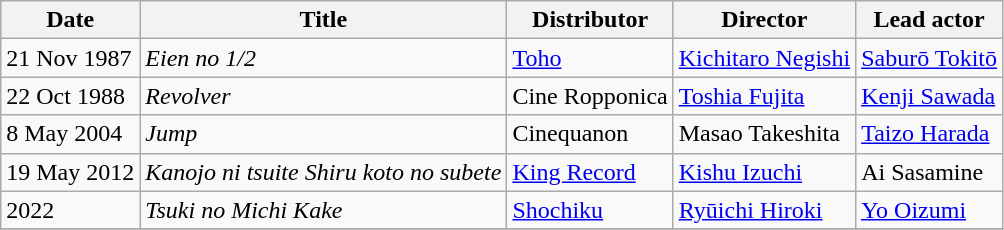<table class="wikitable">
<tr>
<th>Date</th>
<th>Title</th>
<th>Distributor</th>
<th>Director</th>
<th>Lead actor</th>
</tr>
<tr>
<td>21 Nov 1987</td>
<td><em>Eien no 1/2</em></td>
<td><a href='#'>Toho</a></td>
<td><a href='#'>Kichitaro Negishi</a></td>
<td><a href='#'>Saburō Tokitō</a></td>
</tr>
<tr>
<td>22 Oct 1988</td>
<td><em>Revolver</em></td>
<td>Cine Ropponica</td>
<td><a href='#'>Toshia Fujita</a></td>
<td><a href='#'>Kenji Sawada</a></td>
</tr>
<tr>
<td>8 May 2004</td>
<td><em>Jump</em></td>
<td>Cinequanon</td>
<td>Masao Takeshita</td>
<td><a href='#'>Taizo Harada</a></td>
</tr>
<tr>
<td>19 May 2012</td>
<td><em>Kanojo ni tsuite Shiru koto no subete</em></td>
<td><a href='#'>King Record</a></td>
<td><a href='#'>Kishu Izuchi</a></td>
<td>Ai Sasamine</td>
</tr>
<tr>
<td>2022</td>
<td><em>Tsuki no Michi Kake</em></td>
<td><a href='#'>Shochiku</a></td>
<td><a href='#'>Ryūichi Hiroki</a></td>
<td><a href='#'>Yo Oizumi</a></td>
</tr>
<tr>
</tr>
</table>
